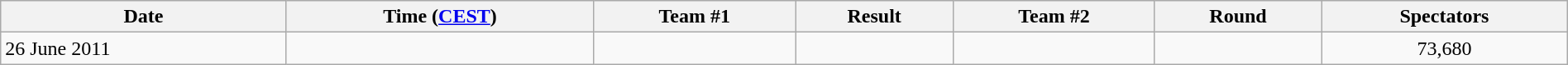<table class="wikitable" style="text-align:left; width:100%;">
<tr>
<th>Date</th>
<th>Time (<a href='#'>CEST</a>)</th>
<th>Team #1</th>
<th>Result</th>
<th>Team #2</th>
<th>Round</th>
<th>Spectators</th>
</tr>
<tr>
<td>26 June 2011</td>
<td></td>
<td></td>
<td style="text-align:center;"></td>
<td></td>
<td></td>
<td style="text-align:center;">73,680</td>
</tr>
</table>
